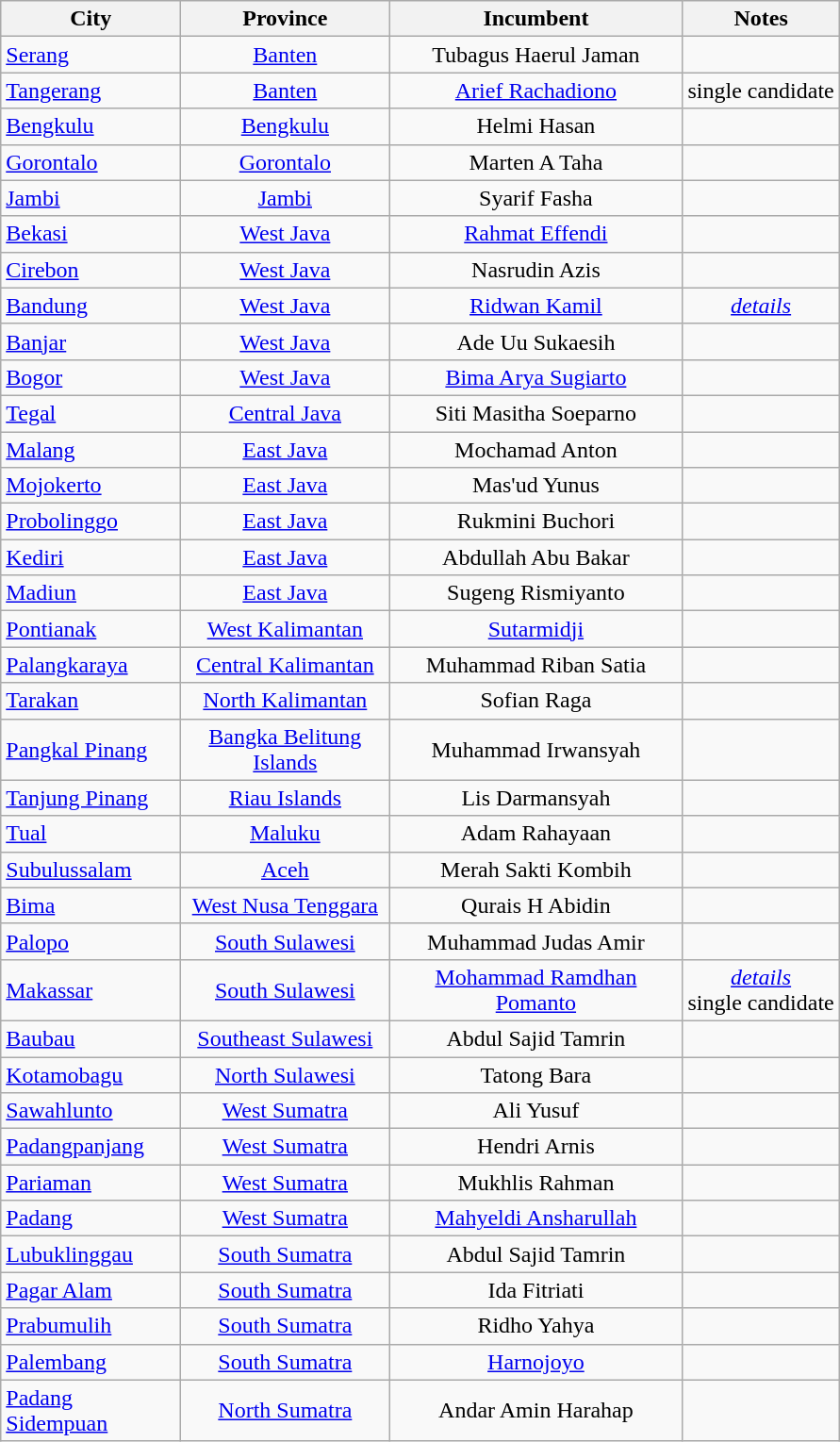<table class="wikitable sortable" style="text-align:center">
<tr style="text-align:center">
<th style="width:120px;">City</th>
<th style="width:140px;">Province</th>
<th style="width:200px;">Incumbent</th>
<th>Notes</th>
</tr>
<tr>
<td style="text-align:left"><a href='#'>Serang</a></td>
<td><a href='#'>Banten</a></td>
<td>Tubagus Haerul Jaman</td>
<td></td>
</tr>
<tr>
<td style="text-align:left"><a href='#'>Tangerang</a></td>
<td><a href='#'>Banten</a></td>
<td><a href='#'>Arief Rachadiono</a></td>
<td>single candidate</td>
</tr>
<tr>
<td style="text-align:left"><a href='#'>Bengkulu</a></td>
<td><a href='#'>Bengkulu</a></td>
<td>Helmi Hasan</td>
<td></td>
</tr>
<tr>
<td style="text-align:left"><a href='#'>Gorontalo</a></td>
<td><a href='#'>Gorontalo</a></td>
<td>Marten A Taha</td>
<td></td>
</tr>
<tr>
<td style="text-align:left"><a href='#'>Jambi</a></td>
<td><a href='#'>Jambi</a></td>
<td>Syarif Fasha</td>
<td></td>
</tr>
<tr>
<td style="text-align:left"><a href='#'>Bekasi</a></td>
<td><a href='#'>West Java</a></td>
<td><a href='#'>Rahmat Effendi</a></td>
<td></td>
</tr>
<tr>
<td style="text-align:left"><a href='#'>Cirebon</a></td>
<td><a href='#'>West Java</a></td>
<td>Nasrudin Azis</td>
<td></td>
</tr>
<tr>
<td style="text-align:left"><a href='#'>Bandung</a></td>
<td><a href='#'>West Java</a></td>
<td><a href='#'>Ridwan Kamil</a></td>
<td><em><a href='#'>details</a></em></td>
</tr>
<tr>
<td style="text-align:left"><a href='#'>Banjar</a></td>
<td><a href='#'>West Java</a></td>
<td>Ade Uu Sukaesih</td>
<td></td>
</tr>
<tr>
<td style="text-align:left"><a href='#'>Bogor</a></td>
<td><a href='#'>West Java</a></td>
<td><a href='#'>Bima Arya Sugiarto</a></td>
<td></td>
</tr>
<tr>
<td style="text-align:left"><a href='#'>Tegal</a></td>
<td><a href='#'>Central Java</a></td>
<td>Siti Masitha Soeparno</td>
<td></td>
</tr>
<tr>
<td style="text-align:left"><a href='#'>Malang</a></td>
<td><a href='#'>East Java</a></td>
<td>Mochamad Anton</td>
<td></td>
</tr>
<tr>
<td style="text-align:left"><a href='#'>Mojokerto</a></td>
<td><a href='#'>East Java</a></td>
<td>Mas'ud Yunus</td>
<td></td>
</tr>
<tr>
<td style="text-align:left"><a href='#'>Probolinggo</a></td>
<td><a href='#'>East Java</a></td>
<td>Rukmini Buchori</td>
<td></td>
</tr>
<tr>
<td style="text-align:left"><a href='#'>Kediri</a></td>
<td><a href='#'>East Java</a></td>
<td>Abdullah Abu Bakar</td>
<td></td>
</tr>
<tr>
<td style="text-align:left"><a href='#'>Madiun</a></td>
<td><a href='#'>East Java</a></td>
<td>Sugeng Rismiyanto</td>
<td></td>
</tr>
<tr>
<td style="text-align:left"><a href='#'>Pontianak</a></td>
<td><a href='#'>West Kalimantan</a></td>
<td><a href='#'>Sutarmidji</a></td>
<td></td>
</tr>
<tr>
<td style="text-align:left"><a href='#'>Palangkaraya</a></td>
<td><a href='#'>Central Kalimantan</a></td>
<td>Muhammad Riban Satia</td>
<td></td>
</tr>
<tr>
<td style="text-align:left"><a href='#'>Tarakan</a></td>
<td><a href='#'>North Kalimantan</a></td>
<td>Sofian Raga</td>
<td></td>
</tr>
<tr>
<td style="text-align:left"><a href='#'>Pangkal Pinang</a></td>
<td><a href='#'>Bangka Belitung Islands</a></td>
<td>Muhammad Irwansyah</td>
<td></td>
</tr>
<tr>
<td style="text-align:left"><a href='#'>Tanjung Pinang</a></td>
<td><a href='#'>Riau Islands</a></td>
<td>Lis Darmansyah</td>
<td></td>
</tr>
<tr>
<td style="text-align:left"><a href='#'>Tual</a></td>
<td><a href='#'>Maluku</a></td>
<td>Adam Rahayaan</td>
<td></td>
</tr>
<tr>
<td style="text-align:left"><a href='#'>Subulussalam</a></td>
<td><a href='#'>Aceh</a></td>
<td>Merah Sakti Kombih</td>
<td></td>
</tr>
<tr>
<td style="text-align:left"><a href='#'>Bima</a></td>
<td><a href='#'>West Nusa Tenggara</a></td>
<td>Qurais H Abidin</td>
<td></td>
</tr>
<tr>
<td style="text-align:left"><a href='#'>Palopo</a></td>
<td><a href='#'>South Sulawesi</a></td>
<td>Muhammad Judas Amir</td>
<td></td>
</tr>
<tr>
<td style="text-align:left"><a href='#'>Makassar</a></td>
<td><a href='#'>South Sulawesi</a></td>
<td><a href='#'>Mohammad Ramdhan Pomanto</a></td>
<td><em><a href='#'>details</a></em><br>single candidate</td>
</tr>
<tr>
<td style="text-align:left"><a href='#'>Baubau</a></td>
<td><a href='#'>Southeast Sulawesi</a></td>
<td>Abdul Sajid Tamrin</td>
<td></td>
</tr>
<tr>
<td style="text-align:left"><a href='#'>Kotamobagu</a></td>
<td><a href='#'>North Sulawesi</a></td>
<td>Tatong Bara</td>
<td></td>
</tr>
<tr>
<td style="text-align:left"><a href='#'>Sawahlunto</a></td>
<td><a href='#'>West Sumatra</a></td>
<td>Ali Yusuf</td>
<td></td>
</tr>
<tr>
<td style="text-align:left"><a href='#'>Padangpanjang</a></td>
<td><a href='#'>West Sumatra</a></td>
<td>Hendri Arnis</td>
<td></td>
</tr>
<tr>
<td style="text-align:left"><a href='#'>Pariaman</a></td>
<td><a href='#'>West Sumatra</a></td>
<td>Mukhlis Rahman</td>
<td></td>
</tr>
<tr>
<td style="text-align:left"><a href='#'>Padang</a></td>
<td><a href='#'>West Sumatra</a></td>
<td><a href='#'>Mahyeldi Ansharullah</a></td>
<td></td>
</tr>
<tr>
<td style="text-align:left"><a href='#'>Lubuklinggau</a></td>
<td><a href='#'>South Sumatra</a></td>
<td>Abdul Sajid Tamrin</td>
<td></td>
</tr>
<tr>
<td style="text-align:left"><a href='#'>Pagar Alam</a></td>
<td><a href='#'>South Sumatra</a></td>
<td>Ida Fitriati</td>
<td></td>
</tr>
<tr>
<td style="text-align:left"><a href='#'>Prabumulih</a></td>
<td><a href='#'>South Sumatra</a></td>
<td>Ridho Yahya</td>
<td></td>
</tr>
<tr>
<td style="text-align:left"><a href='#'>Palembang</a></td>
<td><a href='#'>South Sumatra</a></td>
<td><a href='#'>Harnojoyo</a></td>
<td></td>
</tr>
<tr>
<td style="text-align:left"><a href='#'>Padang Sidempuan</a></td>
<td><a href='#'>North Sumatra</a></td>
<td>Andar Amin Harahap</td>
<td></td>
</tr>
</table>
